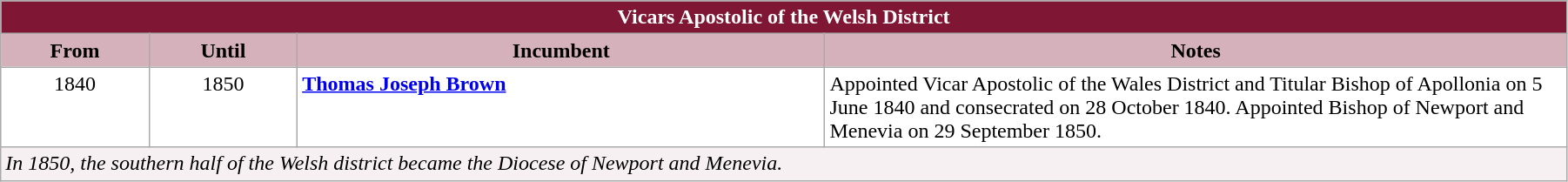<table class="wikitable" style="width:95%"; border="1">
<tr>
<th colspan="4" style="background-color: #7F1734; color: white;">Vicars Apostolic of the Welsh District</th>
</tr>
<tr align=center>
<th style="background-color:#D4B1BB" width="9%">From</th>
<th style="background-color:#D4B1BB" width="9%">Until</th>
<th style="background-color:#D4B1BB" width="32%">Incumbent</th>
<th style="background-color:#D4B1BB" width="45%">Notes</th>
</tr>
<tr valign=top bgcolor="white">
<td align=center>1840</td>
<td align=center>1850</td>
<td><strong><a href='#'>Thomas Joseph Brown</a></strong></td>
<td>Appointed Vicar Apostolic of the Wales District and Titular Bishop of Apollonia on 5 June 1840 and consecrated on 28 October 1840. Appointed Bishop of Newport and Menevia on 29 September 1850.</td>
</tr>
<tr valign=top bgcolor="#F7F0F2">
<td colspan=4><em>In 1850, the southern half of the Welsh district became the Diocese of Newport and Menevia.</em></td>
</tr>
</table>
